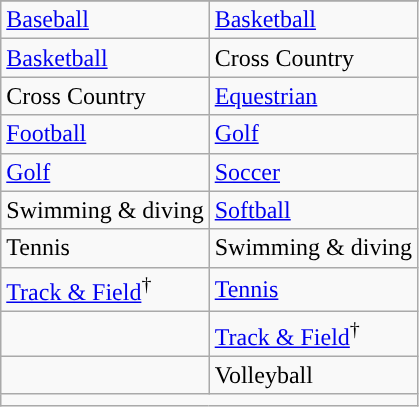<table class="wikitable" style= " ">
<tr>
</tr>
<tr>
<td><a href='#'>Baseball</a></td>
<td><a href='#'>Basketball</a></td>
</tr>
<tr>
<td><a href='#'>Basketball</a></td>
<td>Cross Country</td>
</tr>
<tr>
<td>Cross Country</td>
<td><a href='#'>Equestrian</a></td>
</tr>
<tr>
<td><a href='#'>Football</a></td>
<td><a href='#'>Golf</a></td>
</tr>
<tr>
<td><a href='#'>Golf</a></td>
<td><a href='#'>Soccer</a></td>
</tr>
<tr>
<td>Swimming & diving</td>
<td><a href='#'>Softball</a></td>
</tr>
<tr>
<td>Tennis</td>
<td>Swimming & diving</td>
</tr>
<tr>
<td><a href='#'>Track & Field</a><sup>†</sup></td>
<td><a href='#'>Tennis</a></td>
</tr>
<tr>
<td></td>
<td><a href='#'>Track & Field</a><sup>†</sup></td>
</tr>
<tr>
<td></td>
<td>Volleyball</td>
</tr>
<tr>
<td colspan="2"></td>
</tr>
</table>
